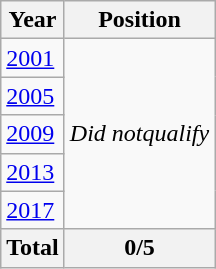<table class="wikitable" text-align:center;">
<tr>
<th>Year</th>
<th>Position</th>
</tr>
<tr>
<td> <a href='#'>2001</a></td>
<td rowspan=5><em>Did notqualify</em></td>
</tr>
<tr>
<td> <a href='#'>2005</a></td>
</tr>
<tr>
<td> <a href='#'>2009</a></td>
</tr>
<tr>
<td> <a href='#'>2013</a></td>
</tr>
<tr>
<td> <a href='#'>2017</a></td>
</tr>
<tr>
<th>Total</th>
<th>0/5</th>
</tr>
</table>
